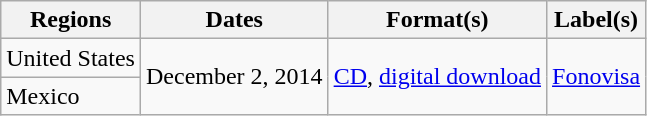<table class="wikitable plainrowheaders">
<tr>
<th scope="col">Regions</th>
<th scope="col">Dates</th>
<th scope="col">Format(s)</th>
<th scope="col">Label(s)</th>
</tr>
<tr>
<td>United States</td>
<td rowspan=2>December 2, 2014</td>
<td rowspan=2><a href='#'>CD</a>, <a href='#'>digital download</a></td>
<td rowspan=2><a href='#'>Fonovisa</a></td>
</tr>
<tr>
<td>Mexico</td>
</tr>
</table>
